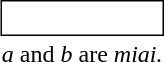<table style="margin:1em;float: right">
<tr>
<td style="border: solid thin; padding: 2px"><br></td>
</tr>
<tr>
<td style="text-align:center"><em>a</em> and <em>b</em> are <em>miai.</em></td>
</tr>
</table>
